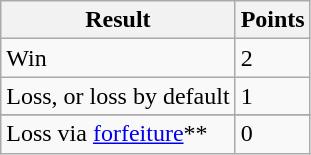<table class=wikitable>
<tr>
<th>Result</th>
<th>Points</th>
</tr>
<tr>
<td>Win</td>
<td>2</td>
</tr>
<tr>
<td>Loss, or loss by default</td>
<td>1</td>
</tr>
<tr ||>
</tr>
<tr>
<td>Loss via <a href='#'>forfeiture</a>**</td>
<td>0</td>
</tr>
</table>
